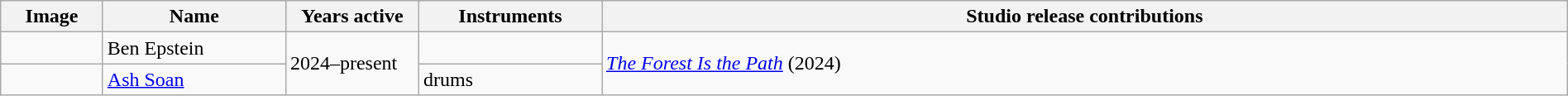<table class="wikitable" width="100%" border="1">
<tr>
<th width="75">Image</th>
<th width="140">Name</th>
<th width="100">Years active</th>
<th width="140">Instruments</th>
<th>Studio release contributions</th>
</tr>
<tr>
<td></td>
<td>Ben Epstein</td>
<td rowspan="2">2024–present</td>
<td></td>
<td rowspan="2"><em><a href='#'>The Forest Is the Path</a></em> (2024)</td>
</tr>
<tr>
<td></td>
<td><a href='#'>Ash Soan</a></td>
<td>drums</td>
</tr>
</table>
